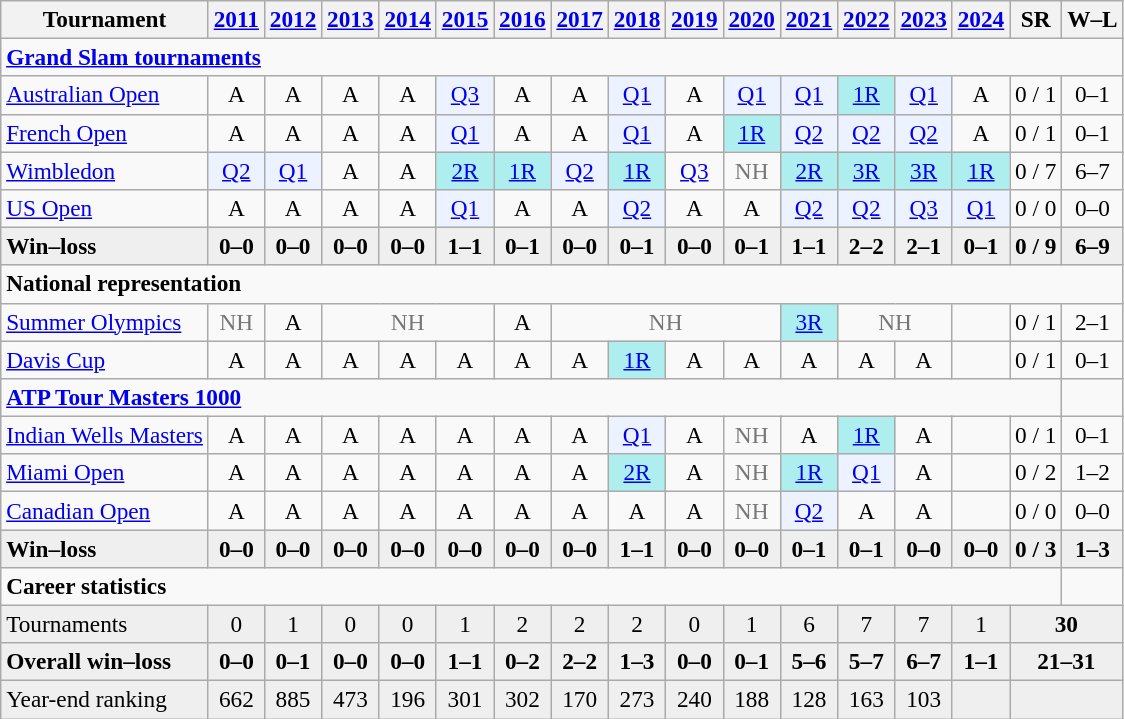<table class=wikitable style=text-align:center;font-size:97%>
<tr>
<th>Tournament</th>
<th><a href='#'>2011</a></th>
<th><a href='#'>2012</a></th>
<th><a href='#'>2013</a></th>
<th><a href='#'>2014</a></th>
<th><a href='#'>2015</a></th>
<th><a href='#'>2016</a></th>
<th><a href='#'>2017</a></th>
<th><a href='#'>2018</a></th>
<th><a href='#'>2019</a></th>
<th><a href='#'>2020</a></th>
<th><a href='#'>2021</a></th>
<th><a href='#'>2022</a></th>
<th><a href='#'>2023</a></th>
<th><a href='#'>2024</a></th>
<th>SR</th>
<th>W–L</th>
</tr>
<tr>
<td colspan="17" align="left"><strong><a href='#'>Grand Slam tournaments</a></strong></td>
</tr>
<tr>
<td align=left><a href='#'>Australian Open</a></td>
<td>A</td>
<td>A</td>
<td>A</td>
<td>A</td>
<td bgcolor=ecf2ff><a href='#'>Q3</a></td>
<td>A</td>
<td>A</td>
<td bgcolor=ecf2ff><a href='#'>Q1</a></td>
<td>A</td>
<td bgcolor=ecf2ff><a href='#'>Q1</a></td>
<td bgcolor=ecf2ff><a href='#'>Q1</a></td>
<td bgcolor=afeeee><a href='#'>1R</a></td>
<td bgcolor=ecf2ff><a href='#'>Q1</a></td>
<td>A</td>
<td>0 / 1</td>
<td>0–1</td>
</tr>
<tr>
<td align=left><a href='#'>French Open</a></td>
<td>A</td>
<td>A</td>
<td>A</td>
<td>A</td>
<td bgcolor=ecf2ff><a href='#'>Q1</a></td>
<td>A</td>
<td>A</td>
<td bgcolor=ecf2ff><a href='#'>Q1</a></td>
<td>A</td>
<td bgcolor=afeeee><a href='#'>1R</a></td>
<td bgcolor=ecf2ff><a href='#'>Q2</a></td>
<td bgcolor=ecf2ff><a href='#'>Q2</a></td>
<td bgcolor=ecf2ff><a href='#'>Q2</a></td>
<td>A</td>
<td>0 / 1</td>
<td>0–1</td>
</tr>
<tr>
<td align=left><a href='#'>Wimbledon</a></td>
<td bgcolor=ecf2ff><a href='#'>Q2</a></td>
<td bgcolor=ecf2ff><a href='#'>Q1</a></td>
<td>A</td>
<td>A</td>
<td bgcolor=afeeee><a href='#'>2R</a></td>
<td bgcolor=afeeee><a href='#'>1R</a></td>
<td bgcolor=ecf2ff><a href='#'>Q2</a></td>
<td bgcolor=afeeee><a href='#'>1R</a></td>
<td><a href='#'>Q3</a></td>
<td style=color:#767676>NH</td>
<td bgcolor=afeeee><a href='#'>2R</a></td>
<td bgcolor=afeeee><a href='#'>3R</a></td>
<td bgcolor=afeeee><a href='#'>3R</a></td>
<td bgcolor=afeeee><a href='#'>1R</a></td>
<td>0 / 7</td>
<td>6–7</td>
</tr>
<tr>
<td align=left><a href='#'>US Open</a></td>
<td>A</td>
<td>A</td>
<td>A</td>
<td>A</td>
<td bgcolor=ecf2ff><a href='#'>Q1</a></td>
<td>A</td>
<td>A</td>
<td bgcolor=ecf2ff><a href='#'>Q2</a></td>
<td>A</td>
<td>A</td>
<td bgcolor=ecf2ff><a href='#'>Q2</a></td>
<td bgcolor=ecf2ff><a href='#'>Q2</a></td>
<td bgcolor=ecf2ff><a href='#'>Q3</a></td>
<td bgcolor=ecf2ff><a href='#'>Q1</a></td>
<td>0 / 0</td>
<td>0–0</td>
</tr>
<tr style=font-weight:bold;background:#efefef>
<td style=text-align:left>Win–loss</td>
<td>0–0</td>
<td>0–0</td>
<td>0–0</td>
<td>0–0</td>
<td>1–1</td>
<td>0–1</td>
<td>0–0</td>
<td>0–1</td>
<td>0–0</td>
<td>0–1</td>
<td>1–1</td>
<td>2–2</td>
<td>2–1</td>
<td>0–1</td>
<td>0 / 9</td>
<td>6–9</td>
</tr>
<tr>
<td colspan="17" align="left"><strong>National representation</strong></td>
</tr>
<tr>
<td align=left><a href='#'>Summer Olympics</a></td>
<td style=color:#767676>NH</td>
<td>A</td>
<td colspan=3 style=color:#767676>NH</td>
<td>A</td>
<td colspan=4 style=color:#767676>NH</td>
<td bgcolor=afeeee><a href='#'>3R</a></td>
<td colspan=2 style=color:#767676>NH</td>
<td></td>
<td>0 / 1</td>
<td>2–1</td>
</tr>
<tr>
<td align=left><a href='#'>Davis Cup</a></td>
<td>A</td>
<td>A</td>
<td>A</td>
<td>A</td>
<td>A</td>
<td>A</td>
<td>A</td>
<td bgcolor=afeeee><a href='#'>1R</a></td>
<td>A</td>
<td>A</td>
<td>A</td>
<td>A</td>
<td>A</td>
<td></td>
<td>0 / 1</td>
<td>0–1</td>
</tr>
<tr>
<td colspan="16" align="left"><strong><a href='#'>ATP Tour Masters 1000</a></strong></td>
</tr>
<tr>
<td align=left><a href='#'>Indian Wells Masters</a></td>
<td>A</td>
<td>A</td>
<td>A</td>
<td>A</td>
<td>A</td>
<td>A</td>
<td>A</td>
<td bgcolor=ecf2ff><a href='#'>Q1</a></td>
<td>A</td>
<td style=color:#767676>NH</td>
<td>A</td>
<td bgcolor=afeeee><a href='#'>1R</a></td>
<td>A</td>
<td></td>
<td>0 / 1</td>
<td>0–1</td>
</tr>
<tr>
<td align=left><a href='#'>Miami Open</a></td>
<td>A</td>
<td>A</td>
<td>A</td>
<td>A</td>
<td>A</td>
<td>A</td>
<td>A</td>
<td bgcolor=afeeee><a href='#'>2R</a></td>
<td>A</td>
<td style=color:#767676>NH</td>
<td bgcolor=afeeee><a href='#'>1R</a></td>
<td bgcolor=ecf2ff><a href='#'>Q1</a></td>
<td>A</td>
<td></td>
<td>0 / 2</td>
<td>1–2</td>
</tr>
<tr>
<td align=left><a href='#'>Canadian Open</a></td>
<td>A</td>
<td>A</td>
<td>A</td>
<td>A</td>
<td>A</td>
<td>A</td>
<td>A</td>
<td>A</td>
<td>A</td>
<td style=color:#767676>NH</td>
<td bgcolor=ecf2ff><a href='#'>Q2</a></td>
<td>A</td>
<td>A</td>
<td></td>
<td>0 / 0</td>
<td>0–0</td>
</tr>
<tr style=font-weight:bold;background:#efefef>
<td style=text-align:left>Win–loss</td>
<td>0–0</td>
<td>0–0</td>
<td>0–0</td>
<td>0–0</td>
<td>0–0</td>
<td>0–0</td>
<td>0–0</td>
<td>1–1</td>
<td>0–0</td>
<td>0–0</td>
<td>0–1</td>
<td>0–1</td>
<td>0–0</td>
<td>0–0</td>
<td>0 / 3</td>
<td>1–3</td>
</tr>
<tr>
<td colspan="16" align="left"><strong>Career statistics</strong></td>
</tr>
<tr bgcolor=efefef>
<td align=left>Tournaments</td>
<td>0</td>
<td>1</td>
<td>0</td>
<td>0</td>
<td>1</td>
<td>2</td>
<td>2</td>
<td>2</td>
<td>0</td>
<td>1</td>
<td>6</td>
<td>7</td>
<td>7</td>
<td>1</td>
<td colspan="2"><strong>30</strong></td>
</tr>
<tr style=font-weight:bold;background:#efefef>
<td style=text-align:left>Overall win–loss</td>
<td>0–0</td>
<td>0–1</td>
<td>0–0</td>
<td>0–0</td>
<td>1–1</td>
<td>0–2</td>
<td>2–2</td>
<td>1–3</td>
<td>0–0</td>
<td>0–1</td>
<td>5–6</td>
<td>5–7</td>
<td>6–7</td>
<td>1–1</td>
<td colspan="2">21–31</td>
</tr>
<tr bgcolor=efefef>
<td style=text-align:left>Year-end ranking</td>
<td>662</td>
<td>885</td>
<td>473</td>
<td>196</td>
<td>301</td>
<td>302</td>
<td>170</td>
<td>273</td>
<td>240</td>
<td>188</td>
<td>128</td>
<td>163</td>
<td>103</td>
<td></td>
<td colspan="2"><strong></strong></td>
</tr>
</table>
